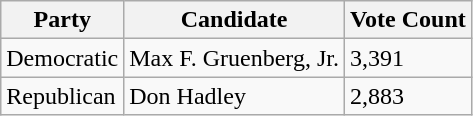<table class="wikitable mw-collapsible">
<tr>
<th>Party</th>
<th>Candidate</th>
<th>Vote Count</th>
</tr>
<tr>
<td>Democratic</td>
<td>Max F. Gruenberg, Jr.</td>
<td>3,391</td>
</tr>
<tr>
<td>Republican</td>
<td>Don Hadley</td>
<td>2,883</td>
</tr>
</table>
